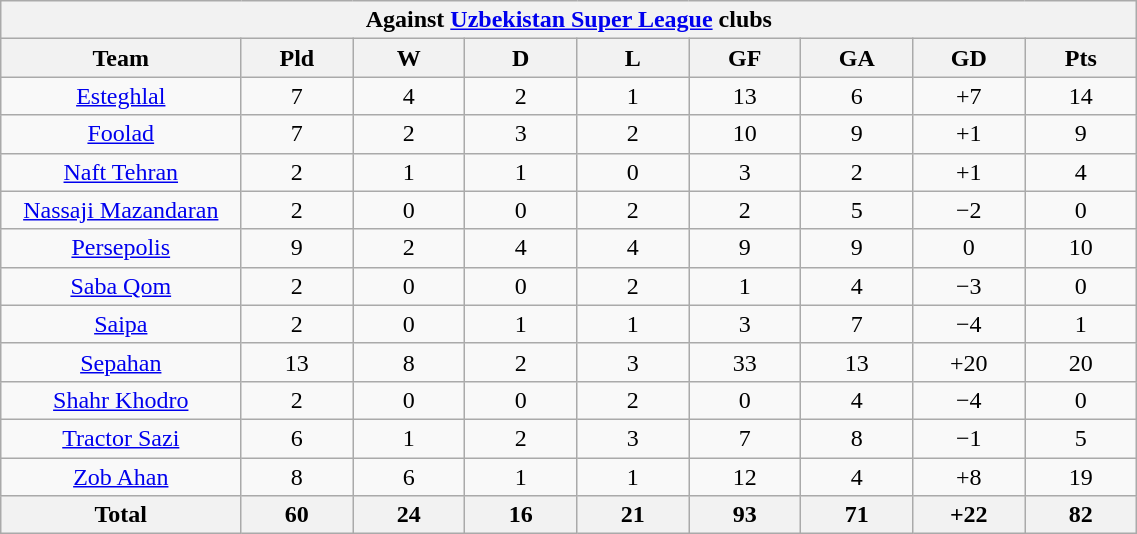<table class="wikitable" width="60%" style="text-align:center">
<tr>
<th colspan="9">Against <a href='#'>Uzbekistan Super League</a> clubs</th>
</tr>
<tr>
<th width="10%">Team</th>
<th width="5%">Pld</th>
<th width="5%">W</th>
<th width="5%">D</th>
<th width="5%">L</th>
<th width="5%">GF</th>
<th width="5%">GA</th>
<th width="5%">GD</th>
<th width="5%">Pts</th>
</tr>
<tr>
<td><a href='#'>Esteghlal</a></td>
<td>7</td>
<td>4</td>
<td>2</td>
<td>1</td>
<td>13</td>
<td>6</td>
<td>+7</td>
<td>14</td>
</tr>
<tr>
<td><a href='#'>Foolad</a></td>
<td>7</td>
<td>2</td>
<td>3</td>
<td>2</td>
<td>10</td>
<td>9</td>
<td>+1</td>
<td>9</td>
</tr>
<tr>
<td><a href='#'>Naft Tehran</a></td>
<td>2</td>
<td>1</td>
<td>1</td>
<td>0</td>
<td>3</td>
<td>2</td>
<td>+1</td>
<td>4</td>
</tr>
<tr>
<td><a href='#'>Nassaji Mazandaran</a></td>
<td>2</td>
<td>0</td>
<td>0</td>
<td>2</td>
<td>2</td>
<td>5</td>
<td>−2</td>
<td>0</td>
</tr>
<tr>
<td><a href='#'>Persepolis</a></td>
<td>9</td>
<td>2</td>
<td>4</td>
<td>4</td>
<td>9</td>
<td>9</td>
<td>0</td>
<td>10</td>
</tr>
<tr>
<td><a href='#'>Saba Qom</a></td>
<td>2</td>
<td>0</td>
<td>0</td>
<td>2</td>
<td>1</td>
<td>4</td>
<td>−3</td>
<td>0</td>
</tr>
<tr>
<td><a href='#'>Saipa</a></td>
<td>2</td>
<td>0</td>
<td>1</td>
<td>1</td>
<td>3</td>
<td>7</td>
<td>−4</td>
<td>1</td>
</tr>
<tr>
<td><a href='#'>Sepahan</a></td>
<td>13</td>
<td>8</td>
<td>2</td>
<td>3</td>
<td>33</td>
<td>13</td>
<td>+20</td>
<td>20</td>
</tr>
<tr>
<td><a href='#'>Shahr Khodro</a></td>
<td>2</td>
<td>0</td>
<td>0</td>
<td>2</td>
<td>0</td>
<td>4</td>
<td>−4</td>
<td>0</td>
</tr>
<tr>
<td><a href='#'>Tractor Sazi</a></td>
<td>6</td>
<td>1</td>
<td>2</td>
<td>3</td>
<td>7</td>
<td>8</td>
<td>−1</td>
<td>5</td>
</tr>
<tr>
<td><a href='#'>Zob Ahan</a></td>
<td>8</td>
<td>6</td>
<td>1</td>
<td>1</td>
<td>12</td>
<td>4</td>
<td>+8</td>
<td>19</td>
</tr>
<tr>
<th>Total</th>
<th>60</th>
<th>24</th>
<th>16</th>
<th>21</th>
<th>93</th>
<th>71</th>
<th>+22</th>
<th>82</th>
</tr>
</table>
